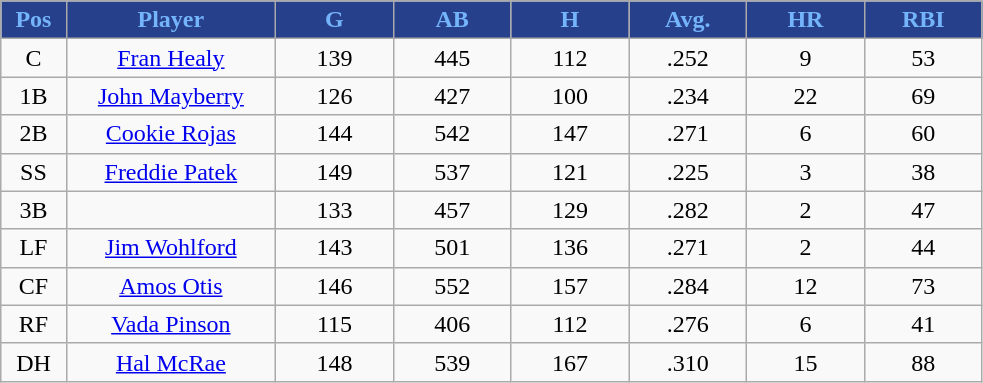<table class="wikitable sortable">
<tr>
<th style="background:#27408B;color:#74B4FA;" width="5%">Pos</th>
<th style="background:#27408B;color:#74B4FA;" width="16%">Player</th>
<th style="background:#27408B;color:#74B4FA;" width="9%">G</th>
<th style="background:#27408B;color:#74B4FA;" width="9%">AB</th>
<th style="background:#27408B;color:#74B4FA;" width="9%">H</th>
<th style="background:#27408B;color:#74B4FA;" width="9%">Avg.</th>
<th style="background:#27408B;color:#74B4FA;" width="9%">HR</th>
<th style="background:#27408B;color:#74B4FA;" width="9%">RBI</th>
</tr>
<tr align="center">
<td>C</td>
<td><a href='#'>Fran Healy</a></td>
<td>139</td>
<td>445</td>
<td>112</td>
<td>.252</td>
<td>9</td>
<td>53</td>
</tr>
<tr align=center>
<td>1B</td>
<td><a href='#'>John Mayberry</a></td>
<td>126</td>
<td>427</td>
<td>100</td>
<td>.234</td>
<td>22</td>
<td>69</td>
</tr>
<tr align=center>
<td>2B</td>
<td><a href='#'>Cookie Rojas</a></td>
<td>144</td>
<td>542</td>
<td>147</td>
<td>.271</td>
<td>6</td>
<td>60</td>
</tr>
<tr align=center>
<td>SS</td>
<td><a href='#'>Freddie Patek</a></td>
<td>149</td>
<td>537</td>
<td>121</td>
<td>.225</td>
<td>3</td>
<td>38</td>
</tr>
<tr align=center>
<td>3B</td>
<td></td>
<td>133</td>
<td>457</td>
<td>129</td>
<td>.282</td>
<td>2</td>
<td>47</td>
</tr>
<tr align="center">
<td>LF</td>
<td><a href='#'>Jim Wohlford</a></td>
<td>143</td>
<td>501</td>
<td>136</td>
<td>.271</td>
<td>2</td>
<td>44</td>
</tr>
<tr align=center>
<td>CF</td>
<td><a href='#'>Amos Otis</a></td>
<td>146</td>
<td>552</td>
<td>157</td>
<td>.284</td>
<td>12</td>
<td>73</td>
</tr>
<tr align=center>
<td>RF</td>
<td><a href='#'>Vada Pinson</a></td>
<td>115</td>
<td>406</td>
<td>112</td>
<td>.276</td>
<td>6</td>
<td>41</td>
</tr>
<tr align=center>
<td>DH</td>
<td><a href='#'>Hal McRae</a></td>
<td>148</td>
<td>539</td>
<td>167</td>
<td>.310</td>
<td>15</td>
<td>88</td>
</tr>
</table>
